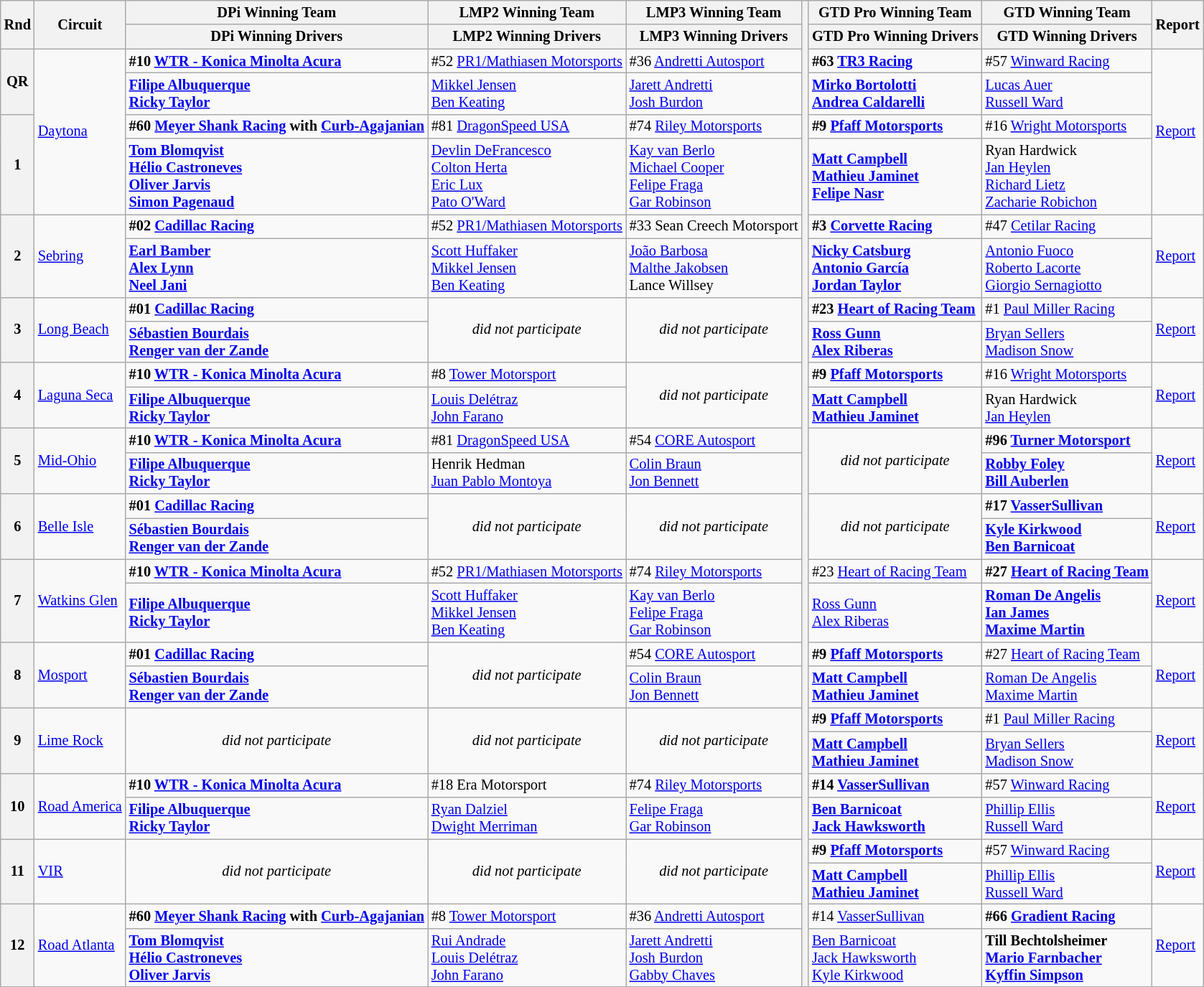<table class="wikitable" style="font-size:85%;">
<tr>
<th rowspan="2">Rnd</th>
<th rowspan="2">Circuit</th>
<th>DPi Winning Team</th>
<th>LMP2 Winning Team</th>
<th>LMP3 Winning Team</th>
<th rowspan="28"></th>
<th>GTD Pro Winning Team</th>
<th>GTD Winning Team</th>
<th rowspan="2">Report</th>
</tr>
<tr>
<th>DPi Winning Drivers</th>
<th>LMP2 Winning Drivers</th>
<th>LMP3 Winning Drivers</th>
<th>GTD Pro Winning Drivers</th>
<th>GTD Winning Drivers</th>
</tr>
<tr>
<th rowspan=2>QR</th>
<td rowspan=4><a href='#'>Daytona</a></td>
<td><strong> #10 <a href='#'>WTR - Konica Minolta Acura</a></strong></td>
<td> #52 <a href='#'>PR1/Mathiasen Motorsports</a></td>
<td> #36 <a href='#'>Andretti Autosport</a></td>
<td><strong> #63 <a href='#'>TR3 Racing</a></strong></td>
<td> #57 <a href='#'>Winward Racing</a></td>
<td rowspan=4><a href='#'>Report</a></td>
</tr>
<tr>
<td><strong> <a href='#'>Filipe Albuquerque</a><br> <a href='#'>Ricky Taylor</a></strong></td>
<td> <a href='#'>Mikkel Jensen</a><br> <a href='#'>Ben Keating</a></td>
<td> <a href='#'>Jarett Andretti</a><br> <a href='#'>Josh Burdon</a></td>
<td><strong> <a href='#'>Mirko Bortolotti</a><br> <a href='#'>Andrea Caldarelli</a></strong></td>
<td> <a href='#'>Lucas Auer</a><br> <a href='#'>Russell Ward</a></td>
</tr>
<tr>
<th rowspan=2>1</th>
<td><strong> #60 <a href='#'>Meyer Shank Racing</a> with <a href='#'>Curb-Agajanian</a></strong></td>
<td> #81 <a href='#'>DragonSpeed USA</a></td>
<td> #74 <a href='#'>Riley Motorsports</a></td>
<td><strong> #9 <a href='#'>Pfaff Motorsports</a></strong></td>
<td> #16 <a href='#'>Wright Motorsports</a></td>
</tr>
<tr>
<td><strong> <a href='#'>Tom Blomqvist</a><br> <a href='#'>Hélio Castroneves</a><br> <a href='#'>Oliver Jarvis</a><br> <a href='#'>Simon Pagenaud</a></strong></td>
<td> <a href='#'>Devlin DeFrancesco</a><br> <a href='#'>Colton Herta</a><br> <a href='#'>Eric Lux</a><br> <a href='#'>Pato O'Ward</a></td>
<td> <a href='#'>Kay van Berlo</a><br> <a href='#'>Michael Cooper</a><br> <a href='#'>Felipe Fraga</a><br> <a href='#'>Gar Robinson</a></td>
<td><strong> <a href='#'>Matt Campbell</a><br> <a href='#'>Mathieu Jaminet</a><br> <a href='#'>Felipe Nasr</a></strong></td>
<td> Ryan Hardwick<br> <a href='#'>Jan Heylen</a><br> <a href='#'>Richard Lietz</a><br> <a href='#'>Zacharie Robichon</a></td>
</tr>
<tr>
<th rowspan=2>2</th>
<td rowspan=2><a href='#'>Sebring</a></td>
<td><strong> #02 <a href='#'>Cadillac Racing</a></strong></td>
<td> #52 <a href='#'>PR1/Mathiasen Motorsports</a></td>
<td> #33 Sean Creech Motorsport</td>
<td><strong> #3 <a href='#'>Corvette Racing</a></strong></td>
<td> #47 <a href='#'>Cetilar Racing</a></td>
<td rowspan=2><a href='#'>Report</a></td>
</tr>
<tr>
<td><strong> <a href='#'>Earl Bamber</a><br> <a href='#'>Alex Lynn</a><br> <a href='#'>Neel Jani</a></strong></td>
<td> <a href='#'>Scott Huffaker</a><br> <a href='#'>Mikkel Jensen</a><br> <a href='#'>Ben Keating</a></td>
<td> <a href='#'>João Barbosa</a><br> <a href='#'>Malthe Jakobsen</a><br> Lance Willsey</td>
<td><strong> <a href='#'>Nicky Catsburg</a><br> <a href='#'>Antonio García</a><br> <a href='#'>Jordan Taylor</a></strong></td>
<td> <a href='#'>Antonio Fuoco</a><br> <a href='#'>Roberto Lacorte</a><br> <a href='#'>Giorgio Sernagiotto</a></td>
</tr>
<tr>
<th rowspan=2>3</th>
<td rowspan=2><a href='#'>Long Beach</a></td>
<td><strong> #01 <a href='#'>Cadillac Racing</a></strong></td>
<td rowspan=2 align=center><em>did not participate</em></td>
<td rowspan=2 align=center><em>did not participate</em></td>
<td><strong> #23 <a href='#'>Heart of Racing Team</a></strong></td>
<td> #1 <a href='#'>Paul Miller Racing</a></td>
<td rowspan=2><a href='#'>Report</a></td>
</tr>
<tr>
<td><strong> <a href='#'>Sébastien Bourdais</a><br> <a href='#'>Renger van der Zande</a></strong></td>
<td><strong> <a href='#'>Ross Gunn</a><br> <a href='#'>Alex Riberas</a></strong></td>
<td> <a href='#'>Bryan Sellers</a><br> <a href='#'>Madison Snow</a></td>
</tr>
<tr>
<th rowspan=2>4</th>
<td rowspan=2><a href='#'>Laguna Seca</a></td>
<td><strong> #10 <a href='#'>WTR - Konica Minolta Acura</a></strong></td>
<td> #8 <a href='#'>Tower Motorsport</a></td>
<td rowspan=2 align=center><em>did not participate</em></td>
<td><strong> #9 <a href='#'>Pfaff Motorsports</a></strong></td>
<td> #16 <a href='#'>Wright Motorsports</a></td>
<td rowspan=2><a href='#'>Report</a></td>
</tr>
<tr>
<td><strong> <a href='#'>Filipe Albuquerque</a><br> <a href='#'>Ricky Taylor</a></strong></td>
<td> <a href='#'>Louis Delétraz</a><br> <a href='#'>John Farano</a></td>
<td><strong> <a href='#'>Matt Campbell</a><br> <a href='#'>Mathieu Jaminet</a></strong></td>
<td> Ryan Hardwick<br> <a href='#'>Jan Heylen</a></td>
</tr>
<tr>
<th rowspan=2>5</th>
<td rowspan=2><a href='#'>Mid-Ohio</a></td>
<td><strong> #10 <a href='#'>WTR - Konica Minolta Acura</a></strong></td>
<td> #81 <a href='#'>DragonSpeed USA</a></td>
<td> #54 <a href='#'>CORE Autosport</a></td>
<td rowspan=2 align=center><em>did not participate</em></td>
<td><strong> #96 <a href='#'>Turner Motorsport</a></strong></td>
<td rowspan=2><a href='#'>Report</a></td>
</tr>
<tr>
<td><strong> <a href='#'>Filipe Albuquerque</a><br> <a href='#'>Ricky Taylor</a></strong></td>
<td> Henrik Hedman<br> <a href='#'>Juan Pablo Montoya</a></td>
<td> <a href='#'>Colin Braun</a><br> <a href='#'>Jon Bennett</a></td>
<td><strong> <a href='#'>Robby Foley</a><br> <a href='#'>Bill Auberlen</a></strong></td>
</tr>
<tr>
<th rowspan=2>6</th>
<td rowspan=2><a href='#'>Belle Isle</a></td>
<td><strong> #01 <a href='#'>Cadillac Racing</a></strong></td>
<td rowspan=2 align=center><em>did not participate</em></td>
<td rowspan=2 align=center><em>did not participate</em></td>
<td rowspan=2 align=center><em>did not participate</em></td>
<td><strong> #17 <a href='#'>VasserSullivan</a></strong></td>
<td rowspan=2><a href='#'>Report</a></td>
</tr>
<tr>
<td><strong> <a href='#'>Sébastien Bourdais</a><br> <a href='#'>Renger van der Zande</a></strong></td>
<td><strong> <a href='#'>Kyle Kirkwood</a><br> <a href='#'>Ben Barnicoat</a></strong></td>
</tr>
<tr>
<th rowspan=2>7</th>
<td rowspan=2><a href='#'>Watkins Glen</a></td>
<td><strong> #10 <a href='#'>WTR - Konica Minolta Acura</a></strong></td>
<td> #52 <a href='#'>PR1/Mathiasen Motorsports</a></td>
<td> #74 <a href='#'>Riley Motorsports</a></td>
<td> #23 <a href='#'>Heart of Racing Team</a></td>
<td><strong> #27 <a href='#'>Heart of Racing Team</a></strong></td>
<td rowspan=2><a href='#'>Report</a></td>
</tr>
<tr>
<td><strong> <a href='#'>Filipe Albuquerque</a><br> <a href='#'>Ricky Taylor</a></strong></td>
<td> <a href='#'>Scott Huffaker</a><br> <a href='#'>Mikkel Jensen</a><br> <a href='#'>Ben Keating</a></td>
<td> <a href='#'>Kay van Berlo</a><br> <a href='#'>Felipe Fraga</a><br> <a href='#'>Gar Robinson</a></td>
<td> <a href='#'>Ross Gunn</a><br> <a href='#'>Alex Riberas</a></td>
<td><strong> <a href='#'>Roman De Angelis</a><br> <a href='#'>Ian James</a><br> <a href='#'>Maxime Martin</a></strong></td>
</tr>
<tr>
<th rowspan=2>8</th>
<td rowspan=2><a href='#'>Mosport</a></td>
<td><strong> #01 <a href='#'>Cadillac Racing</a></strong></td>
<td rowspan=2 align=center><em>did not participate</em></td>
<td> #54 <a href='#'>CORE Autosport</a></td>
<td><strong> #9 <a href='#'>Pfaff Motorsports</a></strong></td>
<td> #27 <a href='#'>Heart of Racing Team</a></td>
<td rowspan=2><a href='#'>Report</a></td>
</tr>
<tr>
<td><strong> <a href='#'>Sébastien Bourdais</a><br> <a href='#'>Renger van der Zande</a></strong></td>
<td> <a href='#'>Colin Braun</a><br> <a href='#'>Jon Bennett</a></td>
<td><strong> <a href='#'>Matt Campbell</a><br> <a href='#'>Mathieu Jaminet</a></strong></td>
<td> <a href='#'>Roman De Angelis</a><br> <a href='#'>Maxime Martin</a></td>
</tr>
<tr>
<th rowspan=2>9</th>
<td rowspan=2><a href='#'>Lime Rock</a></td>
<td rowspan=2 align=center><em>did not participate</em></td>
<td rowspan=2 align=center><em>did not participate</em></td>
<td rowspan=2 align=center><em>did not participate</em></td>
<td><strong> #9 <a href='#'>Pfaff Motorsports</a></strong></td>
<td> #1 <a href='#'>Paul Miller Racing</a></td>
<td rowspan=2><a href='#'>Report</a></td>
</tr>
<tr>
<td><strong> <a href='#'>Matt Campbell</a><br> <a href='#'>Mathieu Jaminet</a></strong></td>
<td> <a href='#'>Bryan Sellers</a><br> <a href='#'>Madison Snow</a></td>
</tr>
<tr>
<th rowspan=2>10</th>
<td rowspan=2><a href='#'>Road America</a></td>
<td><strong> #10 <a href='#'>WTR - Konica Minolta Acura</a></strong></td>
<td> #18 Era Motorsport</td>
<td> #74 <a href='#'>Riley Motorsports</a></td>
<td><strong> #14 <a href='#'>VasserSullivan</a></strong></td>
<td> #57 <a href='#'>Winward Racing</a></td>
<td rowspan=2><a href='#'>Report</a></td>
</tr>
<tr>
<td><strong> <a href='#'>Filipe Albuquerque</a><br> <a href='#'>Ricky Taylor</a></strong></td>
<td> <a href='#'>Ryan Dalziel</a><br> <a href='#'>Dwight Merriman</a></td>
<td> <a href='#'>Felipe Fraga</a><br> <a href='#'>Gar Robinson</a></td>
<td><strong> <a href='#'>Ben Barnicoat</a><br> <a href='#'>Jack Hawksworth</a></strong></td>
<td> <a href='#'>Phillip Ellis</a><br> <a href='#'>Russell Ward</a></td>
</tr>
<tr>
<th rowspan=2>11</th>
<td rowspan=2><a href='#'>VIR</a></td>
<td rowspan=2 align=center><em>did not participate</em></td>
<td rowspan=2 align=center><em>did not participate</em></td>
<td rowspan=2 align=center><em>did not participate</em></td>
<td><strong> #9 <a href='#'>Pfaff Motorsports</a></strong></td>
<td> #57 <a href='#'>Winward Racing</a></td>
<td rowspan=2><a href='#'>Report</a></td>
</tr>
<tr>
<td><strong> <a href='#'>Matt Campbell</a><br> <a href='#'>Mathieu Jaminet</a></strong></td>
<td> <a href='#'>Phillip Ellis</a><br> <a href='#'>Russell Ward</a></td>
</tr>
<tr>
<th rowspan=2>12</th>
<td rowspan=2><a href='#'>Road Atlanta</a></td>
<td><strong> #60 <a href='#'>Meyer Shank Racing</a> with <a href='#'>Curb-Agajanian</a></strong></td>
<td> #8 <a href='#'>Tower Motorsport</a></td>
<td> #36 <a href='#'>Andretti Autosport</a></td>
<td> #14 <a href='#'>VasserSullivan</a></td>
<td><strong> #66 <a href='#'>Gradient Racing</a></strong></td>
<td rowspan=2><a href='#'>Report</a></td>
</tr>
<tr>
<td><strong> <a href='#'>Tom Blomqvist</a><br> <a href='#'>Hélio Castroneves</a><br> <a href='#'>Oliver Jarvis</a></strong></td>
<td> <a href='#'>Rui Andrade</a><br> <a href='#'>Louis Delétraz</a><br> <a href='#'>John Farano</a></td>
<td> <a href='#'>Jarett Andretti</a><br> <a href='#'>Josh Burdon</a><br> <a href='#'>Gabby Chaves</a></td>
<td> <a href='#'>Ben Barnicoat</a><br> <a href='#'>Jack Hawksworth</a><br> <a href='#'>Kyle Kirkwood</a></td>
<td><strong> Till Bechtolsheimer<br> <a href='#'>Mario Farnbacher</a><br> <a href='#'>Kyffin Simpson</a></strong></td>
</tr>
</table>
